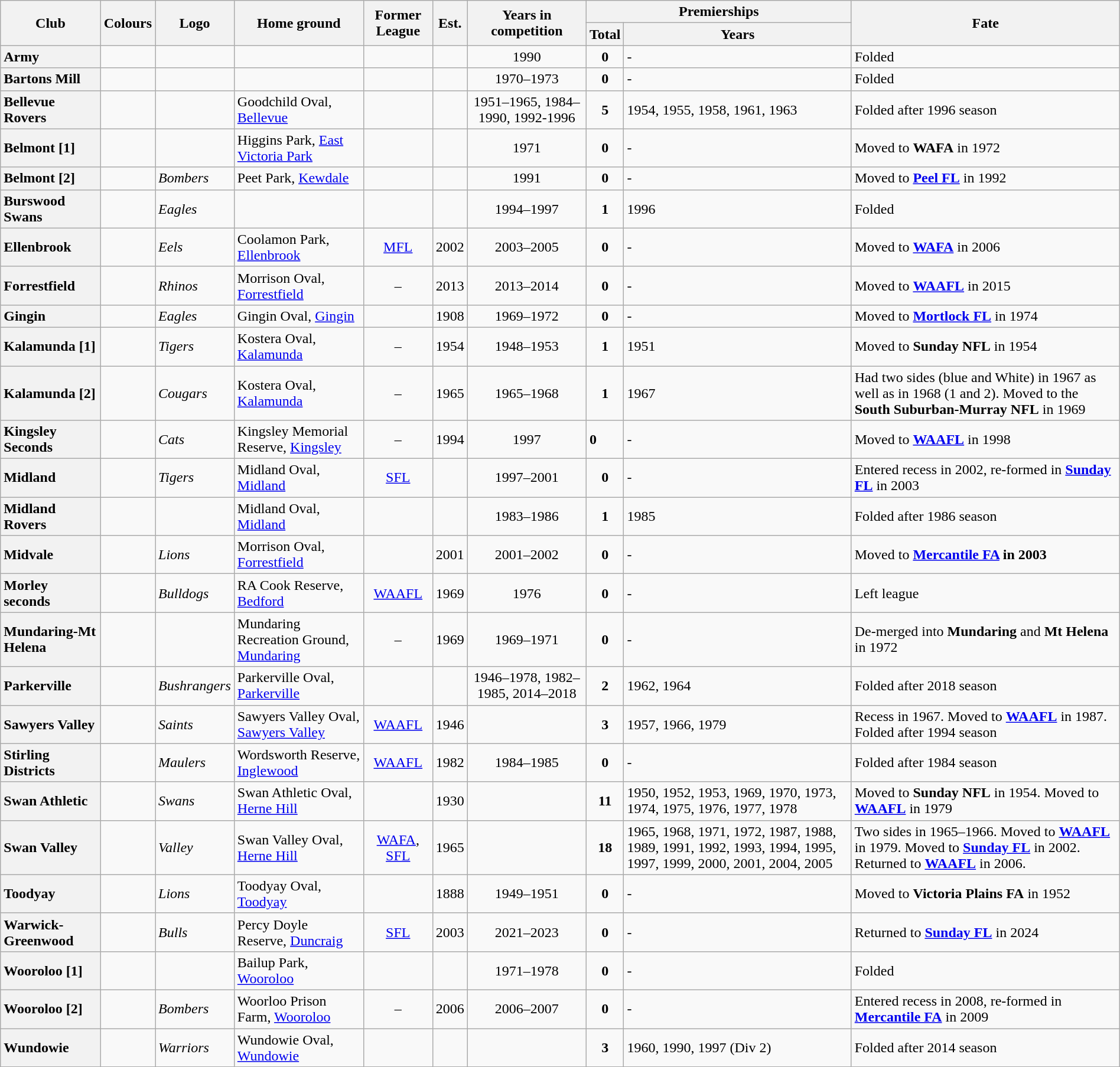<table class="wikitable sortable" style="text-align:center; width:100%">
<tr>
<th rowspan="2">Club</th>
<th rowspan="2">Colours</th>
<th rowspan="2">Logo</th>
<th rowspan="2">Home ground</th>
<th rowspan="2">Former League</th>
<th rowspan="2">Est.</th>
<th rowspan="2">Years in competition</th>
<th colspan="2">Premierships</th>
<th rowspan="2">Fate</th>
</tr>
<tr>
<th>Total</th>
<th>Years</th>
</tr>
<tr>
<th style="text-align:left">Army</th>
<td></td>
<td></td>
<td></td>
<td></td>
<td></td>
<td>1990</td>
<td><strong>0</strong></td>
<td align="left">-</td>
<td align="left">Folded</td>
</tr>
<tr>
<th style="text-align:left">Bartons Mill</th>
<td></td>
<td></td>
<td></td>
<td></td>
<td></td>
<td>1970–1973</td>
<td><strong>0</strong></td>
<td align="left">-</td>
<td align="left">Folded</td>
</tr>
<tr>
<th style="text-align:left">Bellevue Rovers</th>
<td></td>
<td></td>
<td align="left">Goodchild Oval, <a href='#'>Bellevue</a></td>
<td></td>
<td></td>
<td>1951–1965, 1984–1990, 1992-1996</td>
<td><strong>5</strong></td>
<td align="left">1954, 1955, 1958, 1961, 1963</td>
<td align="left">Folded after 1996 season</td>
</tr>
<tr>
<th style="text-align:left">Belmont [1]</th>
<td></td>
<td></td>
<td align="left">Higgins Park, <a href='#'>East Victoria Park</a></td>
<td></td>
<td></td>
<td>1971</td>
<td><strong>0</strong></td>
<td align="left">-</td>
<td align="left">Moved to <strong>WAFA</strong> in 1972</td>
</tr>
<tr>
<th style="text-align:left">Belmont [2]</th>
<td></td>
<td align="left"><em>Bombers</em></td>
<td align="left">Peet Park, <a href='#'>Kewdale</a></td>
<td></td>
<td></td>
<td>1991</td>
<td><strong>0</strong></td>
<td align="left">-</td>
<td align="left">Moved to <strong><a href='#'>Peel FL</a></strong> in 1992</td>
</tr>
<tr>
<th style="text-align:left">Burswood Swans</th>
<td></td>
<td align="left"><em>Eagles</em></td>
<td></td>
<td></td>
<td></td>
<td>1994–1997</td>
<td><strong>1</strong></td>
<td align="left">1996</td>
<td align="left">Folded</td>
</tr>
<tr>
<th style="text-align:left">Ellenbrook</th>
<td></td>
<td align="left"><em>Eels</em></td>
<td align="left">Coolamon Park, <a href='#'>Ellenbrook</a></td>
<td><a href='#'>MFL</a></td>
<td>2002</td>
<td>2003–2005</td>
<td><strong>0</strong></td>
<td align="left">-</td>
<td align="left">Moved to <a href='#'><strong>WAFA</strong></a> in 2006</td>
</tr>
<tr>
<th style="text-align:left">Forrestfield</th>
<td></td>
<td align="left"><em>Rhinos</em></td>
<td align="left">Morrison Oval, <a href='#'>Forrestfield</a></td>
<td>–</td>
<td>2013</td>
<td>2013–2014</td>
<td><strong>0</strong></td>
<td align="left">-</td>
<td align="left">Moved to <strong><a href='#'>WAAFL</a></strong> in 2015</td>
</tr>
<tr>
<th style="text-align:left">Gingin</th>
<td></td>
<td align="left"><em>Eagles</em></td>
<td align="left">Gingin Oval, <a href='#'>Gingin</a></td>
<td></td>
<td>1908</td>
<td>1969–1972</td>
<td><strong>0</strong></td>
<td align="left">-</td>
<td align="left">Moved to <strong><a href='#'>Mortlock FL</a></strong> in 1974</td>
</tr>
<tr>
<th style="text-align:left">Kalamunda [1]</th>
<td></td>
<td align="left"><em>Tigers</em></td>
<td align="left">Kostera Oval, <a href='#'>Kalamunda</a></td>
<td>–</td>
<td>1954</td>
<td>1948–1953</td>
<td><strong>1</strong></td>
<td align="left">1951</td>
<td align="left">Moved to <strong>Sunday NFL</strong> in 1954</td>
</tr>
<tr>
<th style="text-align:left">Kalamunda [2]</th>
<td></td>
<td align="left"><em>Cougars</em></td>
<td align="left">Kostera Oval, <a href='#'>Kalamunda</a></td>
<td>–</td>
<td>1965</td>
<td>1965–1968</td>
<td><strong>1</strong></td>
<td align="left">1967</td>
<td align="left">Had two sides (blue and White) in 1967 as well as in 1968 (1 and 2). Moved to the <strong>South Suburban-Murray NFL</strong> in 1969</td>
</tr>
<tr>
<th style="text-align:left">Kingsley Seconds</th>
<td></td>
<td align="left"><em>Cats</em></td>
<td align="left">Kingsley Memorial Reserve, <a href='#'>Kingsley</a></td>
<td>–</td>
<td>1994</td>
<td>1997</td>
<td align="left"><strong>0</strong></td>
<td align="left">-</td>
<td align="left">Moved to <strong><a href='#'>WAAFL</a></strong> in 1998</td>
</tr>
<tr>
<th style="text-align:left">Midland</th>
<td></td>
<td align="left"><em>Tigers</em></td>
<td align="left">Midland Oval, <a href='#'>Midland</a></td>
<td><a href='#'>SFL</a></td>
<td></td>
<td>1997–2001</td>
<td><strong>0</strong></td>
<td align="left">-</td>
<td align="left">Entered recess in 2002, re-formed in <a href='#'><strong>Sunday FL</strong></a> in 2003</td>
</tr>
<tr>
<th style="text-align:left">Midland Rovers</th>
<td></td>
<td></td>
<td align="left">Midland Oval, <a href='#'>Midland</a></td>
<td></td>
<td></td>
<td>1983–1986</td>
<td><strong>1</strong></td>
<td align="left">1985</td>
<td align="left">Folded after 1986 season</td>
</tr>
<tr>
<th style="text-align:left">Midvale</th>
<td></td>
<td align="left"><em>Lions</em></td>
<td align="left">Morrison Oval, <a href='#'>Forrestfield</a></td>
<td></td>
<td>2001</td>
<td>2001–2002</td>
<td><strong>0</strong></td>
<td align="left">-</td>
<td align="left">Moved to <strong><a href='#'>Mercantile FA</a> in 2003</strong></td>
</tr>
<tr>
<th style="text-align:left">Morley seconds</th>
<td></td>
<td align="left"><em>Bulldogs</em></td>
<td align="left">RA Cook Reserve, <a href='#'>Bedford</a></td>
<td><a href='#'>WAAFL</a></td>
<td>1969</td>
<td>1976</td>
<td><strong>0</strong></td>
<td align="left">-</td>
<td align="left">Left league</td>
</tr>
<tr>
<th style="text-align:left">Mundaring-Mt Helena</th>
<td></td>
<td></td>
<td align="left">Mundaring Recreation Ground, <a href='#'>Mundaring</a></td>
<td>–</td>
<td>1969</td>
<td>1969–1971</td>
<td><strong>0</strong></td>
<td align="left">-</td>
<td align="left">De-merged into <strong>Mundaring</strong> and <strong>Mt Helena</strong> in 1972</td>
</tr>
<tr>
<th style="text-align:left">Parkerville</th>
<td></td>
<td align="left"><em>Bushrangers</em></td>
<td align="left">Parkerville Oval, <a href='#'>Parkerville</a></td>
<td></td>
<td></td>
<td>1946–1978, 1982–1985, 2014–2018</td>
<td><strong>2</strong></td>
<td align="left">1962, 1964</td>
<td align="left">Folded after 2018 season</td>
</tr>
<tr>
<th style="text-align:left">Sawyers Valley</th>
<td></td>
<td align="left"><em>Saints</em></td>
<td align="left">Sawyers Valley Oval, <a href='#'>Sawyers Valley</a></td>
<td><a href='#'>WAAFL</a></td>
<td>1946</td>
<td></td>
<td><strong>3</strong></td>
<td align="left">1957, 1966, 1979</td>
<td align="left">Recess in 1967. Moved to <strong><a href='#'>WAAFL</a></strong> in 1987. Folded after 1994 season</td>
</tr>
<tr>
<th style="text-align:left">Stirling Districts</th>
<td></td>
<td align="left"><em>Maulers</em></td>
<td align="left">Wordsworth Reserve, <a href='#'>Inglewood</a></td>
<td><a href='#'>WAAFL</a></td>
<td>1982</td>
<td>1984–1985</td>
<td><strong>0</strong></td>
<td align="left">-</td>
<td align="left">Folded after 1984 season</td>
</tr>
<tr>
<th style="text-align:left">Swan Athletic</th>
<td></td>
<td align="left"><em>Swans</em></td>
<td align="left">Swan Athletic Oval, <a href='#'>Herne Hill</a></td>
<td></td>
<td>1930</td>
<td></td>
<td><strong>11</strong></td>
<td align="left">1950, 1952, 1953, 1969, 1970, 1973, 1974, 1975, 1976, 1977, 1978</td>
<td align="left">Moved to <strong>Sunday NFL</strong> in 1954. Moved to <a href='#'><strong>WAAFL</strong></a> in 1979</td>
</tr>
<tr>
<th style="text-align:left">Swan Valley</th>
<td></td>
<td align="left"><em>Valley</em></td>
<td align="left">Swan Valley Oval, <a href='#'>Herne Hill</a></td>
<td><a href='#'>WAFA</a>, <a href='#'>SFL</a></td>
<td>1965</td>
<td></td>
<td><strong>18</strong></td>
<td align="left">1965, 1968, 1971, 1972, 1987, 1988, 1989, 1991, 1992, 1993, 1994, 1995, 1997, 1999, 2000, 2001, 2004, 2005</td>
<td align="left">Two sides in 1965–1966. Moved to <a href='#'><strong>WAAFL</strong></a> in 1979. Moved to <a href='#'><strong>Sunday FL</strong></a> in 2002. Returned to <a href='#'><strong>WAAFL</strong></a> in 2006.</td>
</tr>
<tr>
<th style="text-align:left">Toodyay</th>
<td></td>
<td align="left"><em>Lions</em></td>
<td align="left">Toodyay Oval, <a href='#'>Toodyay</a></td>
<td></td>
<td>1888</td>
<td>1949–1951</td>
<td><strong>0</strong></td>
<td align="left">-</td>
<td align="left">Moved to <strong>Victoria Plains FA</strong> in 1952</td>
</tr>
<tr>
<th style="text-align:left">Warwick-Greenwood</th>
<td></td>
<td align="left"><em>Bulls</em></td>
<td align="left">Percy Doyle Reserve, <a href='#'>Duncraig</a></td>
<td><a href='#'>SFL</a></td>
<td>2003</td>
<td>2021–2023</td>
<td><strong>0</strong></td>
<td align="left">-</td>
<td align="left">Returned to <a href='#'><strong>Sunday FL</strong></a> in 2024</td>
</tr>
<tr>
<th style="text-align:left">Wooroloo [1]</th>
<td></td>
<td></td>
<td align="left">Bailup Park, <a href='#'>Wooroloo</a></td>
<td></td>
<td></td>
<td>1971–1978</td>
<td><strong>0</strong></td>
<td align="left">-</td>
<td align="left">Folded</td>
</tr>
<tr>
<th style="text-align:left">Wooroloo [2]</th>
<td></td>
<td align="left"><em>Bombers</em></td>
<td align="left">Woorloo Prison Farm, <a href='#'>Wooroloo</a></td>
<td>–</td>
<td>2006</td>
<td>2006–2007</td>
<td><strong>0</strong></td>
<td align="left">-</td>
<td align="left">Entered recess in 2008, re-formed in <strong><a href='#'>Mercantile FA</a></strong> in 2009</td>
</tr>
<tr>
<th style="text-align:left">Wundowie</th>
<td></td>
<td align="left"><em>Warriors</em></td>
<td align="left">Wundowie Oval, <a href='#'>Wundowie</a></td>
<td></td>
<td></td>
<td></td>
<td><strong>3</strong></td>
<td align="left">1960, 1990, 1997 (Div 2)</td>
<td align="left">Folded after 2014 season</td>
</tr>
</table>
